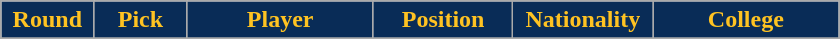<table class="wikitable sortable sortable">
<tr>
<th style="background:#092c57; color:#ffc322" width="10%">Round</th>
<th style="background:#092c57; color:#ffc322" width="10%">Pick</th>
<th style="background:#092c57; color:#ffc322" width="20%">Player</th>
<th style="background:#092c57; color:#ffc322" width="15%">Position</th>
<th style="background:#092c57; color:#ffc322" width="15%">Nationality</th>
<th style="background:#092c57; color:#ffc322" width="20%">College</th>
</tr>
<tr>
</tr>
</table>
